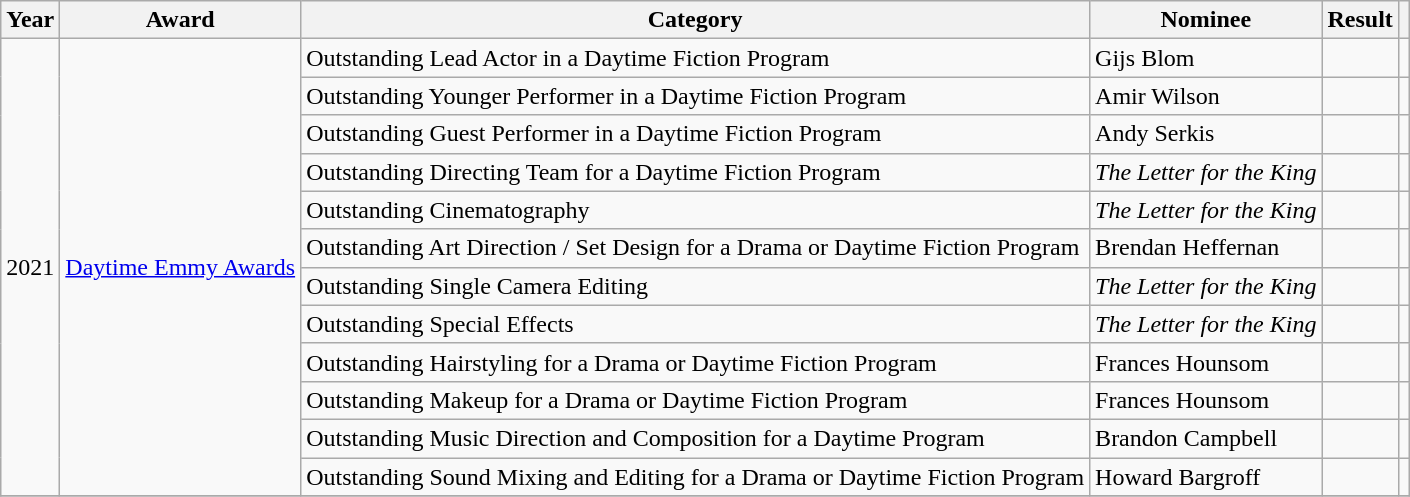<table class="wikitable sortable">
<tr>
<th>Year</th>
<th>Award</th>
<th>Category</th>
<th>Nominee</th>
<th>Result</th>
<th></th>
</tr>
<tr>
<td rowspan="12">2021</td>
<td rowspan="12"><a href='#'>Daytime Emmy Awards</a></td>
<td>Outstanding Lead Actor in a Daytime Fiction Program</td>
<td>Gijs Blom</td>
<td></td>
<td></td>
</tr>
<tr>
<td>Outstanding Younger Performer in a Daytime Fiction Program</td>
<td>Amir Wilson</td>
<td></td>
<td></td>
</tr>
<tr>
<td>Outstanding Guest Performer in a Daytime Fiction Program</td>
<td>Andy Serkis</td>
<td></td>
<td></td>
</tr>
<tr>
<td>Outstanding Directing Team for a Daytime Fiction Program</td>
<td><em>The Letter for the King</em></td>
<td></td>
<td></td>
</tr>
<tr>
<td>Outstanding Cinematography</td>
<td><em>The Letter for the King</em></td>
<td></td>
<td></td>
</tr>
<tr>
<td>Outstanding Art Direction / Set Design for a Drama or Daytime Fiction Program</td>
<td>Brendan Heffernan</td>
<td></td>
<td></td>
</tr>
<tr>
<td>Outstanding Single Camera Editing</td>
<td><em>The Letter for the King</em></td>
<td></td>
<td></td>
</tr>
<tr>
<td>Outstanding Special Effects</td>
<td><em>The Letter for the King</em></td>
<td></td>
<td></td>
</tr>
<tr>
<td>Outstanding Hairstyling for a Drama or Daytime Fiction Program</td>
<td>Frances Hounsom</td>
<td></td>
<td></td>
</tr>
<tr>
<td>Outstanding Makeup for a Drama or Daytime Fiction Program</td>
<td>Frances Hounsom</td>
<td></td>
<td></td>
</tr>
<tr>
<td>Outstanding Music Direction and Composition for a Daytime Program</td>
<td>Brandon Campbell</td>
<td></td>
<td></td>
</tr>
<tr>
<td>Outstanding Sound Mixing and Editing for a Drama or Daytime Fiction Program</td>
<td>Howard Bargroff</td>
<td></td>
<td></td>
</tr>
<tr>
</tr>
</table>
